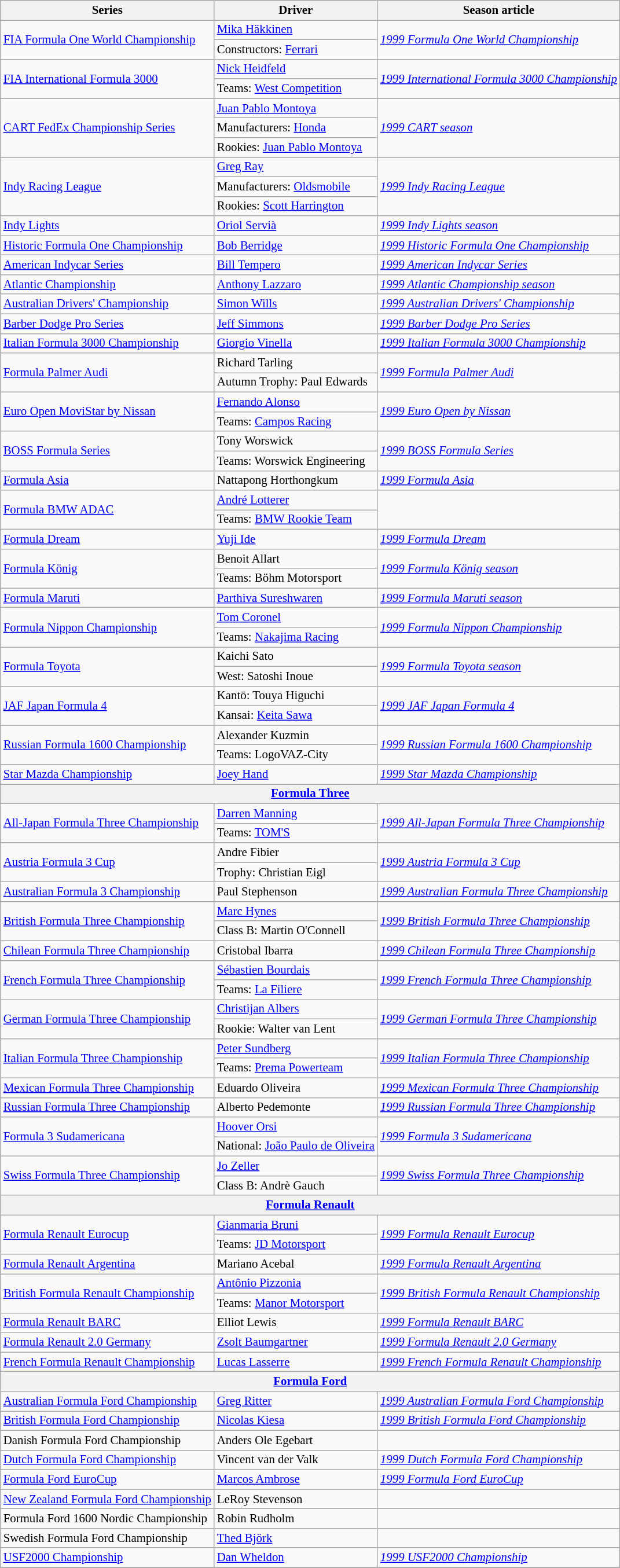<table class="wikitable" style="font-size: 87%;">
<tr>
<th>Series</th>
<th>Driver</th>
<th>Season article</th>
</tr>
<tr>
<td rowspan=2><a href='#'>FIA Formula One World Championship</a></td>
<td> <a href='#'>Mika Häkkinen</a></td>
<td rowspan=2><em><a href='#'>1999 Formula One World Championship</a></em></td>
</tr>
<tr>
<td>Constructors:  <a href='#'>Ferrari</a></td>
</tr>
<tr>
<td rowspan=2><a href='#'>FIA International Formula 3000</a></td>
<td> <a href='#'>Nick Heidfeld</a></td>
<td rowspan=2><em><a href='#'>1999 International Formula 3000 Championship</a></em></td>
</tr>
<tr>
<td>Teams:  <a href='#'>West Competition</a></td>
</tr>
<tr>
<td rowspan=3><a href='#'>CART FedEx Championship Series</a></td>
<td> <a href='#'>Juan Pablo Montoya</a></td>
<td rowspan=3><em><a href='#'>1999 CART season</a></em></td>
</tr>
<tr>
<td>Manufacturers:  <a href='#'>Honda</a></td>
</tr>
<tr>
<td>Rookies:  <a href='#'>Juan Pablo Montoya</a></td>
</tr>
<tr>
<td rowspan=3><a href='#'>Indy Racing League</a></td>
<td> <a href='#'>Greg Ray</a></td>
<td rowspan=3><em><a href='#'>1999 Indy Racing League</a></em></td>
</tr>
<tr>
<td>Manufacturers:  <a href='#'>Oldsmobile</a></td>
</tr>
<tr>
<td>Rookies:  <a href='#'>Scott Harrington</a></td>
</tr>
<tr>
<td><a href='#'>Indy Lights</a></td>
<td> <a href='#'>Oriol Servià</a></td>
<td><em><a href='#'>1999 Indy Lights season</a></em></td>
</tr>
<tr>
<td><a href='#'>Historic Formula One Championship</a></td>
<td> <a href='#'>Bob Berridge</a></td>
<td><em><a href='#'>1999 Historic Formula One Championship</a></em></td>
</tr>
<tr>
<td><a href='#'>American Indycar Series</a></td>
<td> <a href='#'>Bill Tempero</a></td>
<td><em><a href='#'>1999 American Indycar Series</a></em></td>
</tr>
<tr>
<td><a href='#'>Atlantic Championship</a></td>
<td> <a href='#'>Anthony Lazzaro</a></td>
<td><em><a href='#'>1999 Atlantic Championship season</a></em></td>
</tr>
<tr>
<td><a href='#'>Australian Drivers' Championship</a></td>
<td> <a href='#'>Simon Wills</a></td>
<td><em><a href='#'>1999 Australian Drivers' Championship</a></em></td>
</tr>
<tr>
<td><a href='#'>Barber Dodge Pro Series</a></td>
<td> <a href='#'>Jeff Simmons</a></td>
<td><em><a href='#'>1999 Barber Dodge Pro Series</a></em></td>
</tr>
<tr>
<td><a href='#'>Italian Formula 3000 Championship</a></td>
<td> <a href='#'>Giorgio Vinella</a></td>
<td><em><a href='#'>1999 Italian Formula 3000 Championship</a></em></td>
</tr>
<tr>
<td rowspan=2><a href='#'>Formula Palmer Audi</a></td>
<td> Richard Tarling</td>
<td rowspan=2><em><a href='#'>1999 Formula Palmer Audi</a></em></td>
</tr>
<tr>
<td>Autumn Trophy:  Paul Edwards</td>
</tr>
<tr>
<td rowspan=2><a href='#'>Euro Open MoviStar by Nissan</a></td>
<td> <a href='#'>Fernando Alonso</a></td>
<td rowspan=2><em><a href='#'>1999 Euro Open by Nissan</a></em></td>
</tr>
<tr>
<td>Teams:  <a href='#'>Campos Racing</a></td>
</tr>
<tr>
<td rowspan=2><a href='#'>BOSS Formula Series</a></td>
<td> Tony Worswick</td>
<td rowspan=2><em><a href='#'>1999 BOSS Formula Series</a></em></td>
</tr>
<tr>
<td>Teams:  Worswick Engineering</td>
</tr>
<tr>
<td><a href='#'>Formula Asia</a></td>
<td> Nattapong Horthongkum</td>
<td><em><a href='#'>1999 Formula Asia</a></em></td>
</tr>
<tr>
<td rowspan=2><a href='#'>Formula BMW ADAC</a></td>
<td> <a href='#'>André Lotterer</a></td>
<td rowspan=2></td>
</tr>
<tr>
<td>Teams:  <a href='#'>BMW Rookie Team</a></td>
</tr>
<tr>
<td><a href='#'>Formula Dream</a></td>
<td> <a href='#'>Yuji Ide</a></td>
<td><em><a href='#'>1999 Formula Dream</a></em></td>
</tr>
<tr>
<td rowspan=2><a href='#'>Formula König</a></td>
<td> Benoit Allart</td>
<td rowspan=2><em><a href='#'>1999 Formula König season</a></em></td>
</tr>
<tr>
<td>Teams:  Böhm Motorsport</td>
</tr>
<tr>
<td><a href='#'>Formula Maruti</a></td>
<td> <a href='#'>Parthiva Sureshwaren</a></td>
<td><em><a href='#'>1999 Formula Maruti season</a></em></td>
</tr>
<tr>
<td rowspan=2><a href='#'>Formula Nippon Championship</a></td>
<td> <a href='#'>Tom Coronel</a></td>
<td rowspan=2><em><a href='#'>1999 Formula Nippon Championship</a></em></td>
</tr>
<tr>
<td>Teams:  <a href='#'>Nakajima Racing</a></td>
</tr>
<tr>
<td rowspan=2><a href='#'>Formula Toyota</a></td>
<td> Kaichi Sato</td>
<td rowspan=2><em><a href='#'>1999 Formula Toyota season</a></em></td>
</tr>
<tr>
<td>West:  Satoshi Inoue</td>
</tr>
<tr>
<td rowspan=2><a href='#'>JAF Japan Formula 4</a></td>
<td>Kantō:  Touya Higuchi</td>
<td rowspan=2><em><a href='#'>1999 JAF Japan Formula 4</a></em></td>
</tr>
<tr>
<td>Kansai:  <a href='#'>Keita Sawa</a></td>
</tr>
<tr>
<td rowspan=2><a href='#'>Russian Formula 1600 Championship</a></td>
<td> Alexander Kuzmin</td>
<td rowspan=2><em><a href='#'>1999 Russian Formula 1600 Championship</a></em></td>
</tr>
<tr>
<td>Teams:  LogoVAZ-City</td>
</tr>
<tr>
<td><a href='#'>Star Mazda Championship</a></td>
<td> <a href='#'>Joey Hand</a></td>
<td><em><a href='#'>1999 Star Mazda Championship</a></em></td>
</tr>
<tr>
<th colspan=3><a href='#'>Formula Three</a></th>
</tr>
<tr>
<td rowspan="2"><a href='#'>All-Japan Formula Three Championship</a></td>
<td> <a href='#'>Darren Manning</a></td>
<td rowspan="2"><em><a href='#'>1999 All-Japan Formula Three Championship</a></em></td>
</tr>
<tr>
<td>Teams:  <a href='#'>TOM'S</a></td>
</tr>
<tr>
<td rowspan=2><a href='#'>Austria Formula 3 Cup</a></td>
<td> Andre Fibier</td>
<td rowspan=2><em><a href='#'>1999 Austria Formula 3 Cup</a></em></td>
</tr>
<tr>
<td>Trophy:  Christian Eigl</td>
</tr>
<tr>
<td><a href='#'>Australian Formula 3 Championship</a></td>
<td> Paul Stephenson</td>
<td><em><a href='#'>1999 Australian Formula Three Championship</a></em></td>
</tr>
<tr>
<td rowspan=2><a href='#'>British Formula Three Championship</a></td>
<td> <a href='#'>Marc Hynes</a></td>
<td rowspan=2><em><a href='#'>1999 British Formula Three Championship</a></em></td>
</tr>
<tr>
<td>Class B:  Martin O'Connell</td>
</tr>
<tr>
<td><a href='#'>Chilean Formula Three Championship</a></td>
<td> Cristobal Ibarra</td>
<td><em><a href='#'>1999 Chilean Formula Three Championship</a></em></td>
</tr>
<tr>
<td rowspan=2><a href='#'>French Formula Three Championship</a></td>
<td> <a href='#'>Sébastien Bourdais</a></td>
<td rowspan=2><em><a href='#'>1999 French Formula Three Championship</a></em></td>
</tr>
<tr>
<td>Teams:  <a href='#'>La Filiere</a></td>
</tr>
<tr>
<td rowspan=2><a href='#'>German Formula Three Championship</a></td>
<td> <a href='#'>Christijan Albers</a></td>
<td rowspan=2><em><a href='#'>1999 German Formula Three Championship</a></em></td>
</tr>
<tr>
<td>Rookie:  Walter van Lent</td>
</tr>
<tr>
<td rowspan=2><a href='#'>Italian Formula Three Championship</a></td>
<td> <a href='#'>Peter Sundberg</a></td>
<td rowspan=2><em><a href='#'>1999 Italian Formula Three Championship</a></em></td>
</tr>
<tr>
<td>Teams:  <a href='#'>Prema Powerteam</a></td>
</tr>
<tr>
<td><a href='#'>Mexican Formula Three Championship</a></td>
<td> Eduardo Oliveira</td>
<td><em><a href='#'>1999 Mexican Formula Three Championship</a></em></td>
</tr>
<tr>
<td><a href='#'>Russian Formula Three Championship</a></td>
<td> Alberto Pedemonte</td>
<td><em><a href='#'>1999 Russian Formula Three Championship</a></em></td>
</tr>
<tr>
<td rowspan=2><a href='#'>Formula 3 Sudamericana</a></td>
<td> <a href='#'>Hoover Orsi</a></td>
<td rowspan=2><em><a href='#'>1999 Formula 3 Sudamericana</a></em></td>
</tr>
<tr>
<td>National:  <a href='#'>João Paulo de Oliveira</a></td>
</tr>
<tr>
<td rowspan=2><a href='#'>Swiss Formula Three Championship</a></td>
<td> <a href='#'>Jo Zeller</a></td>
<td rowspan=2><em><a href='#'>1999 Swiss Formula Three Championship</a></em></td>
</tr>
<tr>
<td>Class B:  Andrè Gauch</td>
</tr>
<tr>
<th colspan=3><a href='#'>Formula Renault</a></th>
</tr>
<tr>
<td rowspan=2><a href='#'>Formula Renault Eurocup</a></td>
<td> <a href='#'>Gianmaria Bruni</a></td>
<td rowspan=2><em><a href='#'>1999 Formula Renault Eurocup</a></em></td>
</tr>
<tr>
<td>Teams:  <a href='#'>JD Motorsport</a></td>
</tr>
<tr>
<td><a href='#'>Formula Renault Argentina</a></td>
<td> Mariano Acebal</td>
<td><em><a href='#'>1999 Formula Renault Argentina</a></em></td>
</tr>
<tr>
<td rowspan=2><a href='#'>British Formula Renault Championship</a></td>
<td> <a href='#'>Antônio Pizzonia</a></td>
<td rowspan=2><em><a href='#'>1999 British Formula Renault Championship</a></em></td>
</tr>
<tr>
<td>Teams:  <a href='#'>Manor Motorsport</a></td>
</tr>
<tr>
<td><a href='#'>Formula Renault BARC</a></td>
<td> Elliot Lewis</td>
<td><em><a href='#'>1999 Formula Renault BARC</a></em></td>
</tr>
<tr>
<td><a href='#'>Formula Renault 2.0 Germany</a></td>
<td> <a href='#'>Zsolt Baumgartner</a></td>
<td><em><a href='#'>1999 Formula Renault 2.0 Germany</a></em></td>
</tr>
<tr>
<td><a href='#'>French Formula Renault Championship</a></td>
<td> <a href='#'>Lucas Lasserre</a></td>
<td><em><a href='#'>1999 French Formula Renault Championship</a></em></td>
</tr>
<tr>
<th colspan=3 align="center"><a href='#'>Formula Ford</a></th>
</tr>
<tr>
<td><a href='#'>Australian Formula Ford Championship</a></td>
<td> <a href='#'>Greg Ritter</a></td>
<td><em><a href='#'>1999 Australian Formula Ford Championship</a></em></td>
</tr>
<tr>
<td><a href='#'>British Formula Ford Championship</a></td>
<td> <a href='#'>Nicolas Kiesa</a></td>
<td><em><a href='#'>1999 British Formula Ford Championship</a></em></td>
</tr>
<tr>
<td>Danish Formula Ford Championship</td>
<td> Anders Ole Egebart</td>
<td></td>
</tr>
<tr>
<td><a href='#'>Dutch Formula Ford Championship</a></td>
<td> Vincent van der Valk</td>
<td><em><a href='#'>1999 Dutch Formula Ford Championship</a></em></td>
</tr>
<tr>
<td><a href='#'>Formula Ford EuroCup</a></td>
<td> <a href='#'>Marcos Ambrose</a></td>
<td><em><a href='#'>1999 Formula Ford EuroCup</a></em></td>
</tr>
<tr>
<td><a href='#'>New Zealand Formula Ford Championship</a></td>
<td> LeRoy Stevenson</td>
<td></td>
</tr>
<tr>
<td>Formula Ford 1600 Nordic Championship</td>
<td> Robin Rudholm</td>
<td></td>
</tr>
<tr>
<td>Swedish Formula Ford Championship</td>
<td> <a href='#'>Thed Björk</a></td>
<td></td>
</tr>
<tr>
<td><a href='#'>USF2000 Championship</a></td>
<td> <a href='#'>Dan Wheldon</a></td>
<td><em><a href='#'>1999 USF2000 Championship</a></em></td>
</tr>
<tr>
</tr>
</table>
